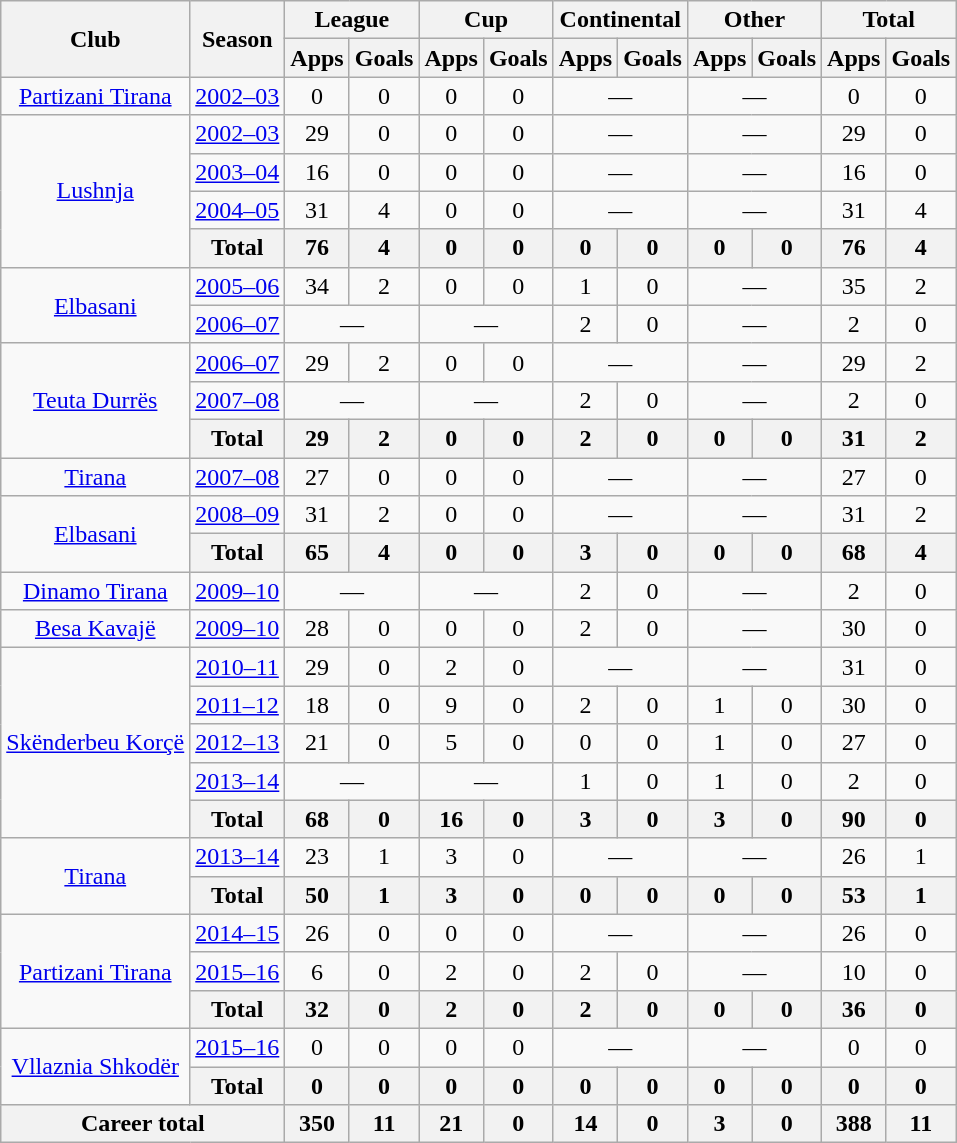<table class="wikitable" style="text-align: center;">
<tr>
<th rowspan="2">Club</th>
<th rowspan="2">Season</th>
<th colspan="2">League</th>
<th colspan="2">Cup</th>
<th colspan="2">Continental</th>
<th colspan="2">Other</th>
<th colspan="2">Total</th>
</tr>
<tr>
<th>Apps</th>
<th>Goals</th>
<th>Apps</th>
<th>Goals</th>
<th>Apps</th>
<th>Goals</th>
<th>Apps</th>
<th>Goals</th>
<th>Apps</th>
<th>Goals</th>
</tr>
<tr>
<td rowspan="1" valign="center"><a href='#'>Partizani Tirana</a></td>
<td><a href='#'>2002–03</a></td>
<td>0</td>
<td>0</td>
<td>0</td>
<td>0</td>
<td colspan="2">—</td>
<td colspan="2">—</td>
<td>0</td>
<td>0</td>
</tr>
<tr>
<td rowspan="4" valign="center"><a href='#'>Lushnja</a></td>
<td><a href='#'>2002–03</a></td>
<td>29</td>
<td>0</td>
<td>0</td>
<td>0</td>
<td colspan="2">—</td>
<td colspan="2">—</td>
<td>29</td>
<td>0</td>
</tr>
<tr>
<td><a href='#'>2003–04</a></td>
<td>16</td>
<td>0</td>
<td>0</td>
<td>0</td>
<td colspan="2">—</td>
<td colspan="2">—</td>
<td>16</td>
<td>0</td>
</tr>
<tr>
<td><a href='#'>2004–05</a></td>
<td>31</td>
<td>4</td>
<td>0</td>
<td>0</td>
<td colspan="2">—</td>
<td colspan="2">—</td>
<td>31</td>
<td>4</td>
</tr>
<tr>
<th>Total</th>
<th>76</th>
<th>4</th>
<th>0</th>
<th>0</th>
<th>0</th>
<th>0</th>
<th>0</th>
<th>0</th>
<th>76</th>
<th>4</th>
</tr>
<tr>
<td rowspan="2" valign="center"><a href='#'>Elbasani</a></td>
<td><a href='#'>2005–06</a></td>
<td>34</td>
<td>2</td>
<td>0</td>
<td>0</td>
<td>1</td>
<td>0</td>
<td colspan="2">—</td>
<td>35</td>
<td>2</td>
</tr>
<tr>
<td><a href='#'>2006–07</a></td>
<td colspan="2">—</td>
<td colspan="2">—</td>
<td>2</td>
<td>0</td>
<td colspan="2">—</td>
<td>2</td>
<td>0</td>
</tr>
<tr>
<td rowspan="3" valign="center"><a href='#'>Teuta Durrës</a></td>
<td><a href='#'>2006–07</a></td>
<td>29</td>
<td>2</td>
<td>0</td>
<td>0</td>
<td colspan="2">—</td>
<td colspan="2">—</td>
<td>29</td>
<td>2</td>
</tr>
<tr>
<td><a href='#'>2007–08</a></td>
<td colspan="2">—</td>
<td colspan="2">—</td>
<td>2</td>
<td>0</td>
<td colspan="2">—</td>
<td>2</td>
<td>0</td>
</tr>
<tr>
<th>Total</th>
<th>29</th>
<th>2</th>
<th>0</th>
<th>0</th>
<th>2</th>
<th>0</th>
<th>0</th>
<th>0</th>
<th>31</th>
<th>2</th>
</tr>
<tr>
<td rowspan="1" valign="center"><a href='#'>Tirana</a></td>
<td><a href='#'>2007–08</a></td>
<td>27</td>
<td>0</td>
<td>0</td>
<td>0</td>
<td colspan="2">—</td>
<td colspan="2">—</td>
<td>27</td>
<td>0</td>
</tr>
<tr>
<td rowspan="2" valign="center"><a href='#'>Elbasani</a></td>
<td><a href='#'>2008–09</a></td>
<td>31</td>
<td>2</td>
<td>0</td>
<td>0</td>
<td colspan="2">—</td>
<td colspan="2">—</td>
<td>31</td>
<td>2</td>
</tr>
<tr>
<th>Total</th>
<th>65</th>
<th>4</th>
<th>0</th>
<th>0</th>
<th>3</th>
<th>0</th>
<th>0</th>
<th>0</th>
<th>68</th>
<th>4</th>
</tr>
<tr>
<td rowspan="1" valign="center"><a href='#'>Dinamo Tirana</a></td>
<td><a href='#'>2009–10</a></td>
<td colspan="2">—</td>
<td colspan="2">—</td>
<td>2</td>
<td>0</td>
<td colspan="2">—</td>
<td>2</td>
<td>0</td>
</tr>
<tr>
<td rowspan="1" valign="center"><a href='#'>Besa Kavajë</a></td>
<td><a href='#'>2009–10</a></td>
<td>28</td>
<td>0</td>
<td>0</td>
<td>0</td>
<td>2</td>
<td>0</td>
<td colspan="2">—</td>
<td>30</td>
<td>0</td>
</tr>
<tr>
<td rowspan="5" valign="center"><a href='#'>Skënderbeu Korçë</a></td>
<td><a href='#'>2010–11</a></td>
<td>29</td>
<td>0</td>
<td>2</td>
<td>0</td>
<td colspan="2">—</td>
<td colspan="2">—</td>
<td>31</td>
<td>0</td>
</tr>
<tr>
<td><a href='#'>2011–12</a></td>
<td>18</td>
<td>0</td>
<td>9</td>
<td>0</td>
<td>2</td>
<td>0</td>
<td>1</td>
<td>0</td>
<td>30</td>
<td>0</td>
</tr>
<tr>
<td><a href='#'>2012–13</a></td>
<td>21</td>
<td>0</td>
<td>5</td>
<td>0</td>
<td>0</td>
<td>0</td>
<td>1</td>
<td>0</td>
<td>27</td>
<td>0</td>
</tr>
<tr>
<td><a href='#'>2013–14</a></td>
<td colspan="2">—</td>
<td colspan="2">—</td>
<td>1</td>
<td>0</td>
<td>1</td>
<td>0</td>
<td>2</td>
<td>0</td>
</tr>
<tr>
<th>Total</th>
<th>68</th>
<th>0</th>
<th>16</th>
<th>0</th>
<th>3</th>
<th>0</th>
<th>3</th>
<th>0</th>
<th>90</th>
<th>0</th>
</tr>
<tr>
<td rowspan="2" valign="center"><a href='#'>Tirana</a></td>
<td><a href='#'>2013–14</a></td>
<td>23</td>
<td>1</td>
<td>3</td>
<td>0</td>
<td colspan="2">—</td>
<td colspan="2">—</td>
<td>26</td>
<td>1</td>
</tr>
<tr>
<th>Total</th>
<th>50</th>
<th>1</th>
<th>3</th>
<th>0</th>
<th>0</th>
<th>0</th>
<th>0</th>
<th>0</th>
<th>53</th>
<th>1</th>
</tr>
<tr>
<td rowspan="3" valign="center"><a href='#'>Partizani Tirana</a></td>
<td><a href='#'>2014–15</a></td>
<td>26</td>
<td>0</td>
<td>0</td>
<td>0</td>
<td colspan="2">—</td>
<td colspan="2">—</td>
<td>26</td>
<td>0</td>
</tr>
<tr>
<td><a href='#'>2015–16</a></td>
<td>6</td>
<td>0</td>
<td>2</td>
<td>0</td>
<td>2</td>
<td>0</td>
<td colspan="2">—</td>
<td>10</td>
<td>0</td>
</tr>
<tr>
<th>Total</th>
<th>32</th>
<th>0</th>
<th>2</th>
<th>0</th>
<th>2</th>
<th>0</th>
<th>0</th>
<th>0</th>
<th>36</th>
<th>0</th>
</tr>
<tr>
<td rowspan="2" valign="center"><a href='#'>Vllaznia Shkodër</a></td>
<td><a href='#'>2015–16</a></td>
<td>0</td>
<td>0</td>
<td>0</td>
<td>0</td>
<td colspan="2">—</td>
<td colspan="2">—</td>
<td>0</td>
<td>0</td>
</tr>
<tr>
<th>Total</th>
<th>0</th>
<th>0</th>
<th>0</th>
<th>0</th>
<th>0</th>
<th>0</th>
<th>0</th>
<th>0</th>
<th>0</th>
<th>0</th>
</tr>
<tr>
<th colspan="2">Career total</th>
<th>350</th>
<th>11</th>
<th>21</th>
<th>0</th>
<th>14</th>
<th>0</th>
<th>3</th>
<th>0</th>
<th>388</th>
<th>11</th>
</tr>
</table>
